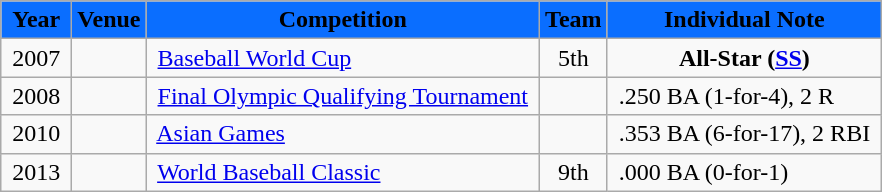<table class="wikitable">
<tr>
<th style="background:#0A6EFF"><span>Year</span></th>
<th style="background:#0A6EFF"><span>Venue</span></th>
<th style="background:#0A6EFF"><span>Competition</span></th>
<th style="background:#0A6EFF"><span>Team</span></th>
<th style="background:#0A6EFF"><span>Individual Note</span></th>
</tr>
<tr>
<td> 2007 </td>
<td>  </td>
<td> <a href='#'>Baseball World Cup</a></td>
<td style="text-align:center">5th</td>
<td style="text-align:center"><strong>All-Star (<a href='#'>SS</a>)</strong></td>
</tr>
<tr>
<td> 2008 </td>
<td>  </td>
<td> <a href='#'>Final Olympic Qualifying Tournament</a> </td>
<td style="text-align:center"></td>
<td> .250 BA (1-for-4), 2 R </td>
</tr>
<tr>
<td> 2010 </td>
<td>  </td>
<td> <a href='#'>Asian Games</a> </td>
<td style="text-align:center"></td>
<td> .353 BA (6-for-17), 2 RBI </td>
</tr>
<tr>
<td> 2013 </td>
<td>  </td>
<td> <a href='#'>World Baseball Classic</a> </td>
<td style="text-align:center">9th</td>
<td> .000 BA (0-for-1)</td>
</tr>
</table>
